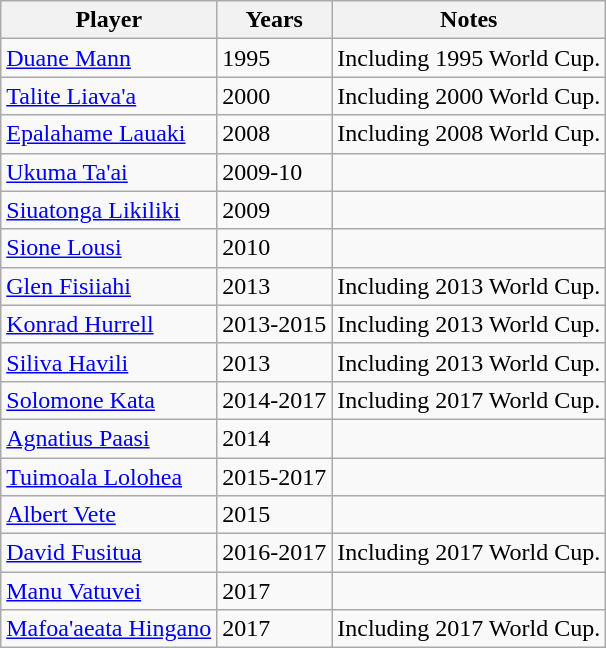<table class="wikitable sortable">
<tr>
<th>Player</th>
<th>Years</th>
<th>Notes</th>
</tr>
<tr>
<td><a href='#'>Duane Mann</a></td>
<td>1995</td>
<td>Including 1995 World Cup.</td>
</tr>
<tr>
<td><a href='#'>Talite Liava'a</a></td>
<td>2000</td>
<td>Including 2000 World Cup.</td>
</tr>
<tr>
<td><a href='#'>Epalahame Lauaki</a></td>
<td>2008</td>
<td>Including 2008 World Cup.</td>
</tr>
<tr>
<td><a href='#'>Ukuma Ta'ai</a></td>
<td>2009-10</td>
<td></td>
</tr>
<tr>
<td><a href='#'>Siuatonga Likiliki</a></td>
<td>2009</td>
<td></td>
</tr>
<tr>
<td><a href='#'>Sione Lousi</a></td>
<td>2010</td>
<td></td>
</tr>
<tr>
<td><a href='#'>Glen Fisiiahi</a></td>
<td>2013</td>
<td>Including 2013 World Cup.</td>
</tr>
<tr>
<td><a href='#'>Konrad Hurrell</a></td>
<td>2013-2015</td>
<td>Including 2013 World Cup.</td>
</tr>
<tr>
<td><a href='#'>Siliva Havili</a></td>
<td>2013</td>
<td>Including 2013 World Cup.</td>
</tr>
<tr>
<td><a href='#'>Solomone Kata</a></td>
<td>2014-2017</td>
<td>Including 2017 World Cup.</td>
</tr>
<tr>
<td><a href='#'>Agnatius Paasi</a></td>
<td>2014</td>
<td></td>
</tr>
<tr>
<td><a href='#'>Tuimoala Lolohea</a></td>
<td>2015-2017</td>
<td></td>
</tr>
<tr>
<td><a href='#'>Albert Vete</a></td>
<td>2015</td>
<td></td>
</tr>
<tr>
<td><a href='#'>David Fusitua</a></td>
<td>2016-2017</td>
<td>Including 2017 World Cup.</td>
</tr>
<tr>
<td><a href='#'>Manu Vatuvei</a></td>
<td>2017</td>
<td></td>
</tr>
<tr>
<td><a href='#'>Mafoa'aeata Hingano</a></td>
<td>2017</td>
<td>Including 2017 World Cup.</td>
</tr>
</table>
